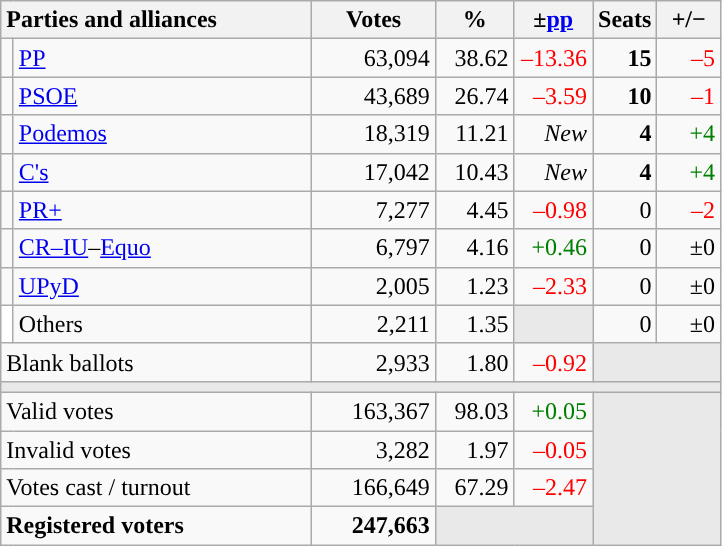<table class="wikitable" style="text-align:right;">
<tr>
<th style="text-align:left;" colspan="2" width="200">Parties and alliances</th>
<th width="75">Votes</th>
<th width="45">%</th>
<th width="45">±<a href='#'>pp</a></th>
<th width="35">Seats</th>
<th width="35">+/−</th>
</tr>
<tr>
<td width="1" style="color:inherit;background:"></td>
<td align="left"><a href='#'>PP</a></td>
<td>63,094</td>
<td>38.62</td>
<td style="color:red;">–13.36</td>
<td><strong>15</strong></td>
<td style="color:red;">–5</td>
</tr>
<tr>
<td style="color:inherit;background:"></td>
<td align="left"><a href='#'>PSOE</a></td>
<td>43,689</td>
<td>26.74</td>
<td style="color:red;">–3.59</td>
<td><strong>10</strong></td>
<td style="color:red;">–1</td>
</tr>
<tr>
<td style="color:inherit;background:"></td>
<td align="left"><a href='#'>Podemos</a></td>
<td>18,319</td>
<td>11.21</td>
<td><em>New</em></td>
<td><strong>4</strong></td>
<td style="color:green;">+4</td>
</tr>
<tr>
<td style="color:inherit;background:"></td>
<td align="left"><a href='#'>C's</a></td>
<td>17,042</td>
<td>10.43</td>
<td><em>New</em></td>
<td><strong>4</strong></td>
<td style="color:green;">+4</td>
</tr>
<tr>
<td style="color:inherit;background:"></td>
<td align="left"><a href='#'>PR+</a></td>
<td>7,277</td>
<td>4.45</td>
<td style="color:red;">–0.98</td>
<td>0</td>
<td style="color:red;">–2</td>
</tr>
<tr>
<td style="color:inherit;background:"></td>
<td align="left"><a href='#'>CR–IU</a>–<a href='#'>Equo</a></td>
<td>6,797</td>
<td>4.16</td>
<td style="color:green;">+0.46</td>
<td>0</td>
<td>±0</td>
</tr>
<tr>
<td style="color:inherit;background:"></td>
<td align="left"><a href='#'>UPyD</a></td>
<td>2,005</td>
<td>1.23</td>
<td style="color:red;">–2.33</td>
<td>0</td>
<td>±0</td>
</tr>
<tr>
<td bgcolor="white"></td>
<td align="left">Others</td>
<td>2,211</td>
<td>1.35</td>
<td bgcolor="#E9E9E9"></td>
<td>0</td>
<td>±0</td>
</tr>
<tr>
<td align="left" colspan="2">Blank ballots</td>
<td>2,933</td>
<td>1.80</td>
<td style="color:red;">–0.92</td>
<td bgcolor="#E9E9E9" colspan="2"></td>
</tr>
<tr>
<td colspan="7" bgcolor="#E9E9E9"></td>
</tr>
<tr>
<td align="left" colspan="2">Valid votes</td>
<td>163,367</td>
<td>98.03</td>
<td style="color:green;">+0.05</td>
<td bgcolor="#E9E9E9" colspan="2" rowspan="4"></td>
</tr>
<tr>
<td align="left" colspan="2">Invalid votes</td>
<td>3,282</td>
<td>1.97</td>
<td style="color:red;">–0.05</td>
</tr>
<tr>
<td align="left" colspan="2">Votes cast / turnout</td>
<td>166,649</td>
<td>67.29</td>
<td style="color:red;">–2.47</td>
</tr>
<tr style="font-weight:bold;">
<td align="left" colspan="2">Registered voters</td>
<td>247,663</td>
<td bgcolor="#E9E9E9" colspan="2"></td>
</tr>
</table>
